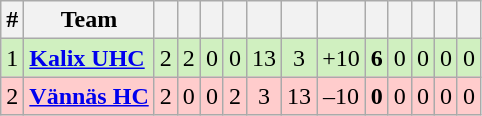<table class="wikitable sortable">
<tr>
<th>#</th>
<th>Team</th>
<th></th>
<th></th>
<th></th>
<th></th>
<th></th>
<th></th>
<th></th>
<th></th>
<th></th>
<th></th>
<th></th>
<th></th>
</tr>
<tr style="background: #D0F0C0;">
<td>1</td>
<td><strong><a href='#'>Kalix UHC</a></strong></td>
<td style="text-align: center;">2</td>
<td style="text-align: center;">2</td>
<td style="text-align: center;">0</td>
<td style="text-align: center;">0</td>
<td style="text-align: center;">13</td>
<td style="text-align: center;">3</td>
<td style="text-align: center;">+10</td>
<td style="text-align: center;"><strong>6</strong></td>
<td style="text-align: center;">0</td>
<td style="text-align: center;">0</td>
<td style="text-align: center;">0</td>
<td style="text-align: center;">0</td>
</tr>
<tr style="background: #FFCCCC;">
<td>2</td>
<td><strong><a href='#'>Vännäs HC</a></strong></td>
<td style="text-align: center;">2</td>
<td style="text-align: center;">0</td>
<td style="text-align: center;">0</td>
<td style="text-align: center;">2</td>
<td style="text-align: center;">3</td>
<td style="text-align: center;">13</td>
<td style="text-align: center;">–10</td>
<td style="text-align: center;"><strong>0</strong></td>
<td style="text-align: center;">0</td>
<td style="text-align: center;">0</td>
<td style="text-align: center;">0</td>
<td style="text-align: center;">0</td>
</tr>
</table>
